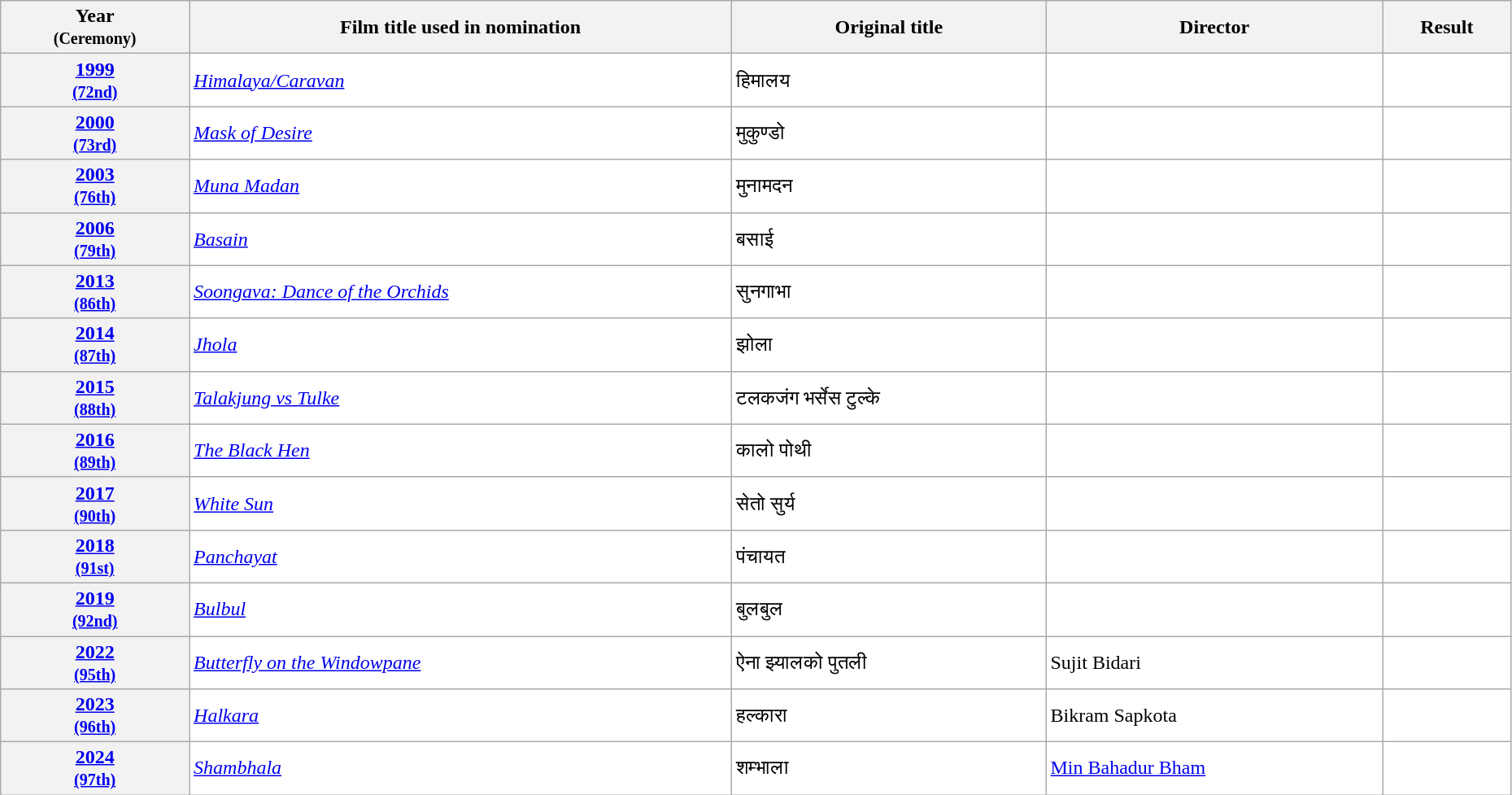<table class="wikitable sortable" width="98%" style="background:#ffffff;">
<tr>
<th>Year<br><small>(Ceremony)</small></th>
<th>Film title used in nomination</th>
<th>Original title</th>
<th>Director</th>
<th>Result</th>
</tr>
<tr>
<th align="center"><a href='#'>1999</a><br><small><a href='#'>(72nd)</a></small></th>
<td><em><a href='#'>Himalaya/Caravan</a></em></td>
<td>हिमालय</td>
<td></td>
<td></td>
</tr>
<tr>
<th align="center"><a href='#'>2000</a><br><small><a href='#'>(73rd)</a></small></th>
<td><em><a href='#'>Mask of Desire</a></em></td>
<td>मुकुण्डो</td>
<td></td>
<td></td>
</tr>
<tr>
<th align="center"><a href='#'>2003</a><br><small><a href='#'>(76th)</a></small></th>
<td><em><a href='#'>Muna Madan</a></em></td>
<td>मुनामदन</td>
<td></td>
<td></td>
</tr>
<tr>
<th align="center"><a href='#'>2006</a><br><small><a href='#'>(79th)</a></small></th>
<td><em><a href='#'>Basain</a></em></td>
<td>बसाई</td>
<td></td>
<td></td>
</tr>
<tr>
<th align="center"><a href='#'>2013</a><br><small><a href='#'>(86th)</a></small></th>
<td><em><a href='#'>Soongava: Dance of the Orchids</a></em></td>
<td>सुनगाभा</td>
<td></td>
<td></td>
</tr>
<tr>
<th align="center"><a href='#'>2014</a><br><small><a href='#'>(87th)</a></small></th>
<td><em><a href='#'>Jhola</a></em></td>
<td>झोला</td>
<td></td>
<td></td>
</tr>
<tr>
<th align="center"><a href='#'>2015</a><br><small><a href='#'>(88th)</a></small></th>
<td><em><a href='#'>Talakjung vs Tulke</a></em></td>
<td>टलकजंग भर्सेस टुल्के</td>
<td></td>
<td></td>
</tr>
<tr>
<th align="center"><a href='#'>2016</a><br><small><a href='#'>(89th)</a></small></th>
<td><em><a href='#'>The Black Hen</a></em></td>
<td>कालो पोथी</td>
<td></td>
<td></td>
</tr>
<tr>
<th align="center"><a href='#'>2017</a><br><small><a href='#'>(90th)</a></small></th>
<td><em><a href='#'>White Sun</a></em></td>
<td>सेतो सुर्य</td>
<td></td>
<td></td>
</tr>
<tr>
<th align="center"><a href='#'>2018</a><br><small><a href='#'>(91st)</a></small></th>
<td><em><a href='#'>Panchayat</a></em></td>
<td>पंचायत</td>
<td></td>
<td></td>
</tr>
<tr>
<th align="center"><a href='#'>2019</a><br><small><a href='#'>(92nd)</a></small></th>
<td><em><a href='#'>Bulbul</a></em></td>
<td>बुलबुल</td>
<td></td>
<td></td>
</tr>
<tr>
<th align="center"><a href='#'>2022</a><br><small><a href='#'>(95th)</a></small></th>
<td><em><a href='#'>Butterfly on the Windowpane</a></em></td>
<td data-sort-value="Ainaa Jhyal Ko Putali">ऐना झ्यालको पुतली</td>
<td data-sort-value="Bidari, Sujit">Sujit Bidari</td>
<td></td>
</tr>
<tr>
<th align="center"><a href='#'>2023</a><br><small><a href='#'>(96th)</a></small></th>
<td><em><a href='#'>Halkara</a></em></td>
<td>हल्कारा</td>
<td>Bikram Sapkota</td>
<td></td>
</tr>
<tr>
<th align="center"><a href='#'>2024</a><br><small><a href='#'>(97th)</a></small></th>
<td><em><a href='#'>Shambhala</a></em></td>
<td>शम्भाला</td>
<td><a href='#'>Min Bahadur Bham</a></td>
<td></td>
</tr>
</table>
